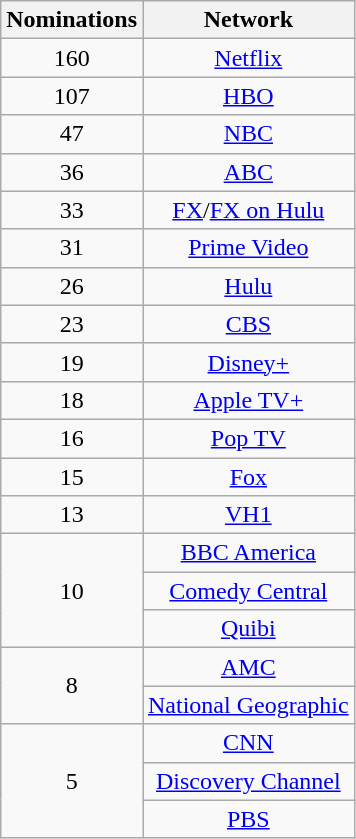<table class="wikitable sortable" style="text-align: center; max-width:20em">
<tr>
<th scope="col">Nominations</th>
<th scope="col">Network</th>
</tr>
<tr>
<td scope="row">160</td>
<td><a href='#'>Netflix</a></td>
</tr>
<tr>
<td scope="row">107</td>
<td><a href='#'>HBO</a></td>
</tr>
<tr>
<td scope="row">47</td>
<td><a href='#'>NBC</a></td>
</tr>
<tr>
<td scope="row">36</td>
<td><a href='#'>ABC</a></td>
</tr>
<tr>
<td scope="row">33</td>
<td><a href='#'>FX</a>/<a href='#'>FX on Hulu</a></td>
</tr>
<tr>
<td scope="row">31</td>
<td><a href='#'>Prime Video</a></td>
</tr>
<tr>
<td scope="row">26</td>
<td><a href='#'>Hulu</a></td>
</tr>
<tr>
<td scope="row">23</td>
<td><a href='#'>CBS</a></td>
</tr>
<tr>
<td scope="row">19</td>
<td><a href='#'>Disney+</a></td>
</tr>
<tr>
<td scope="row">18</td>
<td><a href='#'>Apple TV+</a></td>
</tr>
<tr>
<td scope="row">16</td>
<td><a href='#'>Pop TV</a></td>
</tr>
<tr>
<td scope="row">15</td>
<td><a href='#'>Fox</a></td>
</tr>
<tr>
<td scope="row">13</td>
<td><a href='#'>VH1</a></td>
</tr>
<tr>
<td scope="row" rowspan="3">10</td>
<td><a href='#'>BBC America</a></td>
</tr>
<tr>
<td><a href='#'>Comedy Central</a></td>
</tr>
<tr>
<td><a href='#'>Quibi</a></td>
</tr>
<tr>
<td scope="row" rowspan="2">8</td>
<td><a href='#'>AMC</a></td>
</tr>
<tr>
<td><a href='#'>National Geographic</a></td>
</tr>
<tr>
<td scope="row" rowspan="3">5</td>
<td><a href='#'>CNN</a></td>
</tr>
<tr>
<td><a href='#'>Discovery Channel</a></td>
</tr>
<tr>
<td><a href='#'>PBS</a></td>
</tr>
</table>
